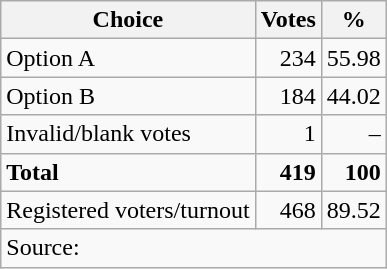<table class=wikitable style=text-align:right>
<tr>
<th>Choice</th>
<th>Votes</th>
<th>%</th>
</tr>
<tr>
<td align=left>Option A</td>
<td>234</td>
<td>55.98</td>
</tr>
<tr>
<td align=left>Option B</td>
<td>184</td>
<td>44.02</td>
</tr>
<tr>
<td align=left>Invalid/blank votes</td>
<td>1</td>
<td>–</td>
</tr>
<tr>
<td align=left><strong>Total</strong></td>
<td><strong>419</strong></td>
<td><strong>100</strong></td>
</tr>
<tr>
<td align=left>Registered voters/turnout</td>
<td>468</td>
<td>89.52</td>
</tr>
<tr>
<td align=left colspan=3>Source: </td>
</tr>
</table>
